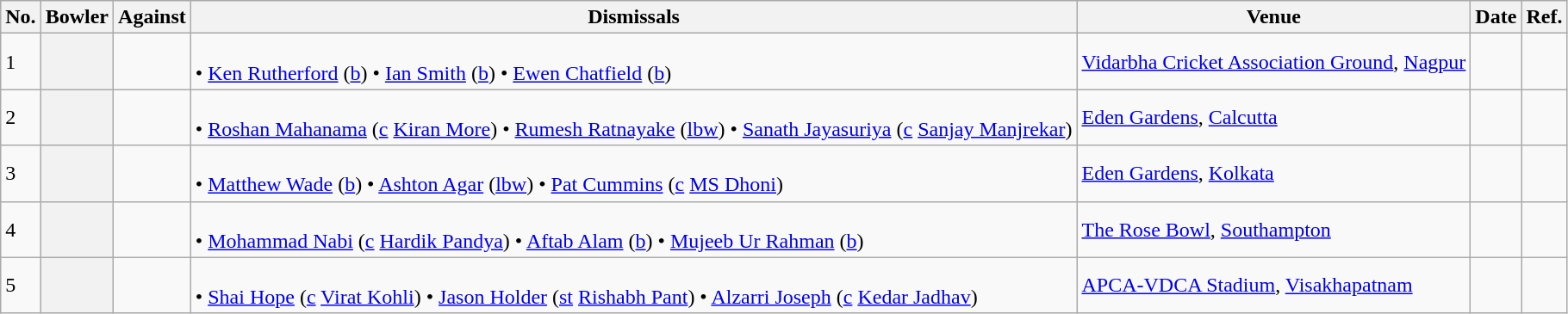<table class="wikitable sortable" style="font-size: 100%">
<tr>
<th scope="col">No.</th>
<th scope="col">Bowler</th>
<th scope="col">Against</th>
<th scope="col">Dismissals</th>
<th scope="col">Venue</th>
<th scope="col">Date</th>
<th scope="col" class="unsortable">Ref.</th>
</tr>
<tr>
<td>1</td>
<th scope="row"></th>
<td></td>
<td><br>• <a href='#'>Ken Rutherford</a> (<a href='#'>b</a>)
• <a href='#'>Ian Smith</a> (<a href='#'>b</a>)
• <a href='#'>Ewen Chatfield</a> (<a href='#'>b</a>)</td>
<td> <a href='#'>Vidarbha Cricket Association Ground</a>, <a href='#'>Nagpur</a></td>
<td> </td>
<td></td>
</tr>
<tr>
<td>2</td>
<th scope="row"></th>
<td></td>
<td><br>• <a href='#'>Roshan Mahanama</a> (<a href='#'>c</a> <a href='#'>Kiran More</a>)
• <a href='#'>Rumesh Ratnayake</a> (<a href='#'>lbw</a>)
• <a href='#'>Sanath Jayasuriya</a> (<a href='#'>c</a> <a href='#'>Sanjay Manjrekar</a>)</td>
<td> <a href='#'>Eden Gardens</a>, <a href='#'>Calcutta</a></td>
<td></td>
<td></td>
</tr>
<tr>
<td>3</td>
<th scope="row"> </th>
<td></td>
<td><br>• <a href='#'>Matthew Wade</a> (<a href='#'>b</a>)
• <a href='#'>Ashton Agar</a> (<a href='#'>lbw</a>)
• <a href='#'>Pat Cummins</a> (<a href='#'>c</a> <a href='#'>MS Dhoni</a>)</td>
<td> <a href='#'>Eden Gardens</a>, <a href='#'>Kolkata</a></td>
<td></td>
<td></td>
</tr>
<tr>
<td>4</td>
<th scope="row"> </th>
<td></td>
<td><br>• <a href='#'>Mohammad Nabi</a> (<a href='#'>c</a> <a href='#'>Hardik Pandya</a>)
• <a href='#'>Aftab Alam</a> (<a href='#'>b</a>)
• <a href='#'>Mujeeb Ur Rahman</a> (<a href='#'>b</a>)</td>
<td> <a href='#'>The Rose Bowl</a>, <a href='#'>Southampton</a></td>
<td> </td>
<td></td>
</tr>
<tr>
<td>5</td>
<th scope="row"> </th>
<td></td>
<td><br>• <a href='#'>Shai Hope</a> (<a href='#'>c</a> <a href='#'>Virat Kohli</a>)
• <a href='#'>Jason Holder</a> (<a href='#'>st</a> <a href='#'>Rishabh Pant</a>)
• <a href='#'>Alzarri Joseph</a> (<a href='#'>c</a> <a href='#'>Kedar Jadhav</a>)</td>
<td> <a href='#'>APCA-VDCA Stadium</a>, <a href='#'>Visakhapatnam</a></td>
<td></td>
<td></td>
</tr>
</table>
